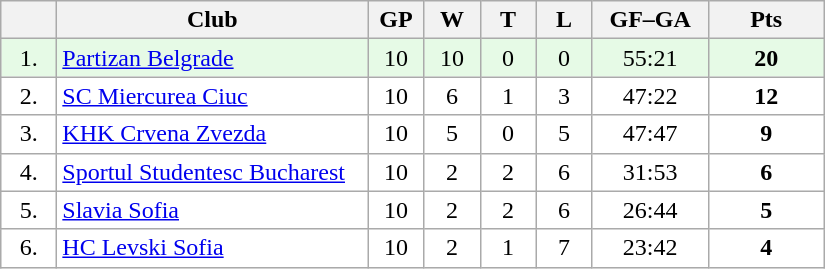<table class="wikitable">
<tr>
<th width="30"></th>
<th width="200">Club</th>
<th width="30">GP</th>
<th width="30">W</th>
<th width="30">T</th>
<th width="30">L</th>
<th width="70">GF–GA</th>
<th width="70">Pts</th>
</tr>
<tr bgcolor="#e6fae6" align="center">
<td>1.</td>
<td align="left"><a href='#'>Partizan Belgrade</a></td>
<td>10</td>
<td>10</td>
<td>0</td>
<td>0</td>
<td>55:21</td>
<td><strong>20</strong></td>
</tr>
<tr bgcolor="#FFFFFF" align="center">
<td>2.</td>
<td align="left"><a href='#'>SC Miercurea Ciuc</a></td>
<td>10</td>
<td>6</td>
<td>1</td>
<td>3</td>
<td>47:22</td>
<td><strong>12</strong></td>
</tr>
<tr bgcolor="#FFFFFF" align="center">
<td>3.</td>
<td align="left"><a href='#'>KHK Crvena Zvezda</a></td>
<td>10</td>
<td>5</td>
<td>0</td>
<td>5</td>
<td>47:47</td>
<td><strong>9</strong></td>
</tr>
<tr bgcolor="#FFFFFF" align="center">
<td>4.</td>
<td align="left"><a href='#'>Sportul Studentesc Bucharest</a></td>
<td>10</td>
<td>2</td>
<td>2</td>
<td>6</td>
<td>31:53</td>
<td><strong>6</strong></td>
</tr>
<tr bgcolor="#FFFFFF" align="center">
<td>5.</td>
<td align="left"><a href='#'>Slavia Sofia</a></td>
<td>10</td>
<td>2</td>
<td>2</td>
<td>6</td>
<td>26:44</td>
<td><strong>5</strong></td>
</tr>
<tr bgcolor="#FFFFFF" align="center">
<td>6.</td>
<td align="left"><a href='#'>HC Levski Sofia</a></td>
<td>10</td>
<td>2</td>
<td>1</td>
<td>7</td>
<td>23:42</td>
<td><strong>4</strong></td>
</tr>
</table>
